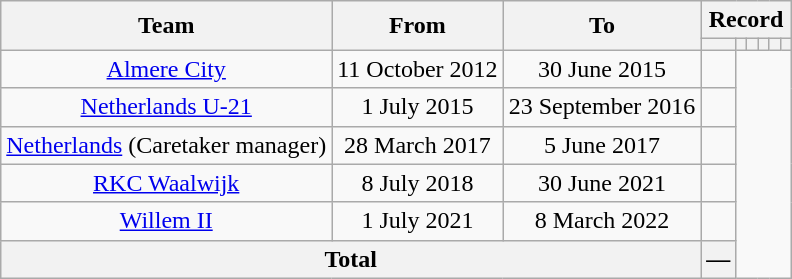<table class="wikitable" style="text-align:center">
<tr>
<th rowspan="2">Team</th>
<th rowspan="2">From</th>
<th rowspan="2">To</th>
<th colspan="6">Record</th>
</tr>
<tr>
<th></th>
<th></th>
<th></th>
<th></th>
<th></th>
<th></th>
</tr>
<tr>
<td><a href='#'>Almere City</a></td>
<td>11 October 2012</td>
<td>30 June 2015<br></td>
<td></td>
</tr>
<tr>
<td><a href='#'>Netherlands U-21</a></td>
<td>1 July 2015</td>
<td>23 September 2016<br></td>
<td></td>
</tr>
<tr>
<td><a href='#'>Netherlands</a> (Caretaker manager)</td>
<td>28 March 2017</td>
<td>5 June 2017<br></td>
<td></td>
</tr>
<tr>
<td><a href='#'>RKC Waalwijk</a></td>
<td>8 July 2018</td>
<td>30 June 2021<br></td>
<td></td>
</tr>
<tr>
<td><a href='#'>Willem II</a></td>
<td>1 July 2021</td>
<td>8 March 2022<br></td>
<td></td>
</tr>
<tr>
<th colspan="3">Total<br></th>
<th>—</th>
</tr>
</table>
